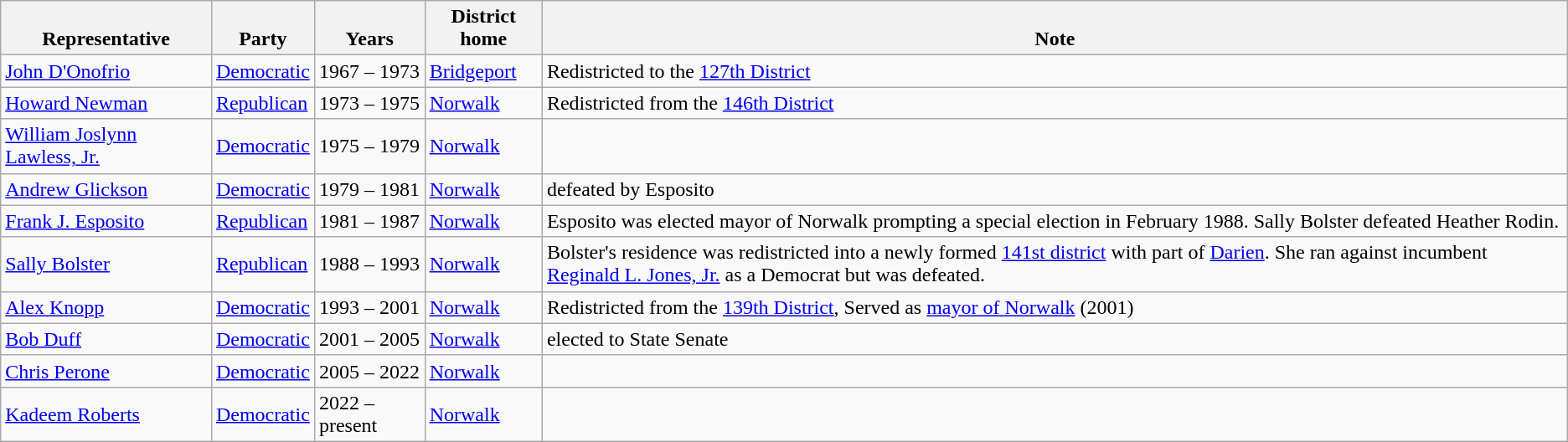<table class=wikitable>
<tr valign=bottom>
<th>Representative</th>
<th>Party</th>
<th>Years</th>
<th>District home</th>
<th>Note</th>
</tr>
<tr>
<td><a href='#'>John D'Onofrio</a></td>
<td><a href='#'>Democratic</a></td>
<td>1967 – 1973</td>
<td><a href='#'>Bridgeport</a></td>
<td>Redistricted to the <a href='#'>127th District</a></td>
</tr>
<tr>
<td><a href='#'>Howard Newman</a></td>
<td><a href='#'>Republican</a></td>
<td>1973 – 1975</td>
<td><a href='#'>Norwalk</a></td>
<td>Redistricted from the <a href='#'>146th District</a></td>
</tr>
<tr>
<td><a href='#'>William Joslynn Lawless, Jr.</a></td>
<td><a href='#'>Democratic</a></td>
<td>1975 – 1979</td>
<td><a href='#'>Norwalk</a></td>
<td></td>
</tr>
<tr>
<td><a href='#'>Andrew Glickson</a></td>
<td><a href='#'>Democratic</a></td>
<td>1979 – 1981</td>
<td><a href='#'>Norwalk</a></td>
<td>defeated by Esposito</td>
</tr>
<tr>
<td><a href='#'>Frank J. Esposito</a></td>
<td><a href='#'>Republican</a></td>
<td>1981 – 1987</td>
<td><a href='#'>Norwalk</a></td>
<td>Esposito was elected mayor of Norwalk prompting a special election in February 1988. Sally Bolster defeated Heather Rodin.</td>
</tr>
<tr>
<td><a href='#'>Sally Bolster</a></td>
<td><a href='#'>Republican</a></td>
<td>1988 – 1993</td>
<td><a href='#'>Norwalk</a></td>
<td>Bolster's residence was redistricted into a newly formed <a href='#'>141st district</a> with part of <a href='#'>Darien</a>. She ran against incumbent <a href='#'>Reginald L. Jones, Jr.</a> as a Democrat but was defeated.</td>
</tr>
<tr>
<td><a href='#'>Alex Knopp</a></td>
<td><a href='#'>Democratic</a></td>
<td>1993 – 2001</td>
<td><a href='#'>Norwalk</a></td>
<td>Redistricted from the <a href='#'>139th District</a>, Served as <a href='#'>mayor of Norwalk</a> (2001)</td>
</tr>
<tr>
<td><a href='#'>Bob Duff</a></td>
<td><a href='#'>Democratic</a></td>
<td>2001 – 2005</td>
<td><a href='#'>Norwalk</a></td>
<td>elected to State Senate</td>
</tr>
<tr>
<td><a href='#'>Chris Perone</a></td>
<td><a href='#'>Democratic</a></td>
<td>2005 – 2022</td>
<td><a href='#'>Norwalk</a></td>
<td></td>
</tr>
<tr>
<td><a href='#'>Kadeem Roberts</a></td>
<td><a href='#'>Democratic</a></td>
<td>2022 – present</td>
<td><a href='#'>Norwalk</a></td>
<td></td>
</tr>
</table>
